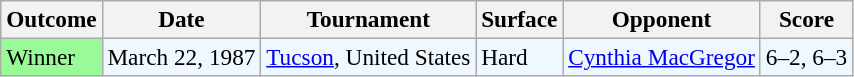<table class="sortable wikitable" style=font-size:97%>
<tr>
<th>Outcome</th>
<th>Date</th>
<th>Tournament</th>
<th>Surface</th>
<th>Opponent</th>
<th>Score</th>
</tr>
<tr style="background:#f0f8ff;">
<td bgcolor="98FB98">Winner</td>
<td>March 22, 1987</td>
<td><a href='#'>Tucson</a>, United States</td>
<td>Hard</td>
<td> <a href='#'>Cynthia MacGregor</a></td>
<td>6–2, 6–3</td>
</tr>
</table>
